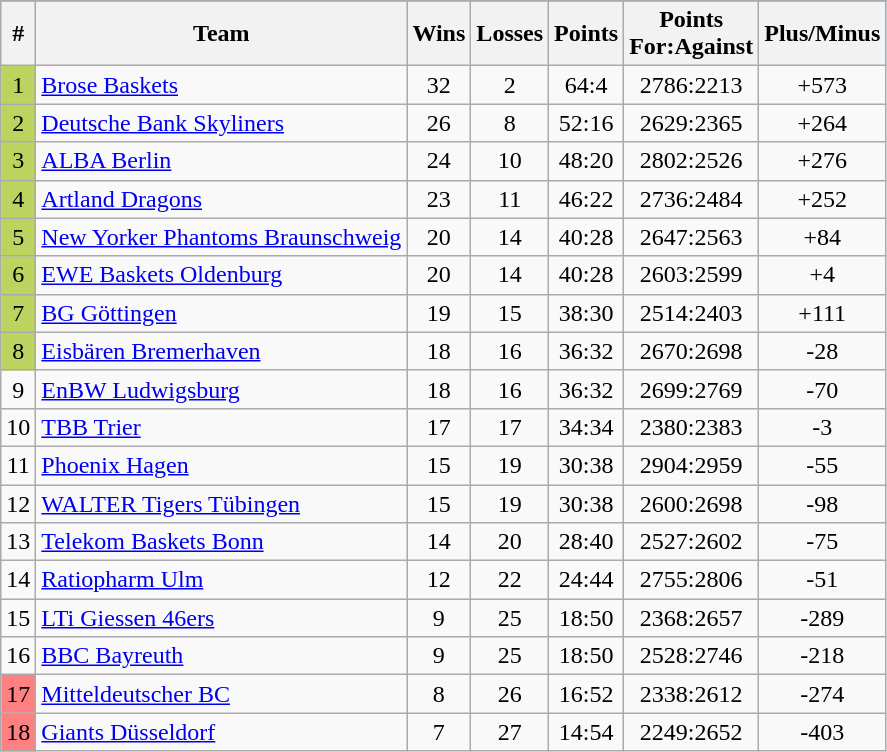<table class="wikitable"   margin:1em 2em 1em 1em" border="1">
<tr align=center>
</tr>
<tr bgcolor="#CAE1FF">
<th>#</th>
<th align=left>Team</th>
<th>Wins<br></th>
<th>Losses<br></th>
<th>Points</th>
<th>Points <br>For:Against</th>
<th>Plus/Minus <br></th>
</tr>
<tr align=center>
<td bgcolor="#bcd35f">1</td>
<td align=left><a href='#'>Brose Baskets</a></td>
<td>32</td>
<td>2</td>
<td>64:4</td>
<td>2786:2213</td>
<td>+573</td>
</tr>
<tr align=center>
<td bgcolor="#bcd35f">2</td>
<td align=left><a href='#'>Deutsche Bank Skyliners</a></td>
<td>26</td>
<td>8</td>
<td>52:16</td>
<td>2629:2365</td>
<td>+264</td>
</tr>
<tr align=center>
<td bgcolor="#bcd35f">3</td>
<td align=left><a href='#'>ALBA Berlin</a></td>
<td>24</td>
<td>10</td>
<td>48:20</td>
<td>2802:2526</td>
<td>+276</td>
</tr>
<tr align=center>
<td bgcolor="#bcd35f">4</td>
<td align=left><a href='#'>Artland Dragons</a></td>
<td>23</td>
<td>11</td>
<td>46:22</td>
<td>2736:2484</td>
<td>+252</td>
</tr>
<tr align=center>
<td bgcolor="#bcd35f">5</td>
<td align=left><a href='#'>New Yorker Phantoms Braunschweig</a></td>
<td>20</td>
<td>14</td>
<td>40:28</td>
<td>2647:2563</td>
<td>+84</td>
</tr>
<tr align=center>
<td bgcolor="#bcd35f">6</td>
<td align=left><a href='#'>EWE Baskets Oldenburg</a></td>
<td>20</td>
<td>14</td>
<td>40:28</td>
<td>2603:2599</td>
<td>+4</td>
</tr>
<tr align=center>
<td bgcolor="#bcd35f">7</td>
<td align=left><a href='#'>BG Göttingen</a></td>
<td>19</td>
<td>15</td>
<td>38:30</td>
<td>2514:2403</td>
<td>+111</td>
</tr>
<tr align=center>
<td bgcolor="#bcd35f">8</td>
<td align=left><a href='#'>Eisbären Bremerhaven</a></td>
<td>18</td>
<td>16</td>
<td>36:32</td>
<td>2670:2698</td>
<td>-28</td>
</tr>
<tr align=center>
<td>9</td>
<td align=left><a href='#'>EnBW Ludwigsburg</a></td>
<td>18</td>
<td>16</td>
<td>36:32</td>
<td>2699:2769</td>
<td>-70</td>
</tr>
<tr align=center>
<td>10</td>
<td align=left><a href='#'>TBB Trier</a></td>
<td>17</td>
<td>17</td>
<td>34:34</td>
<td>2380:2383</td>
<td>-3</td>
</tr>
<tr align=center>
<td>11</td>
<td align=left><a href='#'>Phoenix Hagen</a></td>
<td>15</td>
<td>19</td>
<td>30:38</td>
<td>2904:2959</td>
<td>-55</td>
</tr>
<tr align=center>
<td>12</td>
<td align=left><a href='#'>WALTER Tigers Tübingen</a></td>
<td>15</td>
<td>19</td>
<td>30:38</td>
<td>2600:2698</td>
<td>-98</td>
</tr>
<tr align=center>
<td>13</td>
<td align=left><a href='#'>Telekom Baskets Bonn</a></td>
<td>14</td>
<td>20</td>
<td>28:40</td>
<td>2527:2602</td>
<td>-75</td>
</tr>
<tr align=center>
<td>14</td>
<td align=left><a href='#'>Ratiopharm Ulm</a></td>
<td>12</td>
<td>22</td>
<td>24:44</td>
<td>2755:2806</td>
<td>-51</td>
</tr>
<tr align=center>
<td>15</td>
<td align=left><a href='#'>LTi Giessen 46ers</a></td>
<td>9</td>
<td>25</td>
<td>18:50</td>
<td>2368:2657</td>
<td>-289</td>
</tr>
<tr align=center>
<td>16</td>
<td align=left><a href='#'>BBC Bayreuth</a></td>
<td>9</td>
<td>25</td>
<td>18:50</td>
<td>2528:2746</td>
<td>-218</td>
</tr>
<tr align=center>
<td bgcolor="#ff8080">17</td>
<td align=left><a href='#'>Mitteldeutscher BC</a></td>
<td>8</td>
<td>26</td>
<td>16:52</td>
<td>2338:2612</td>
<td>-274</td>
</tr>
<tr align=center>
<td bgcolor="#ff8080">18</td>
<td align=left><a href='#'>Giants Düsseldorf</a></td>
<td>7</td>
<td>27</td>
<td>14:54</td>
<td>2249:2652</td>
<td>-403</td>
</tr>
</table>
